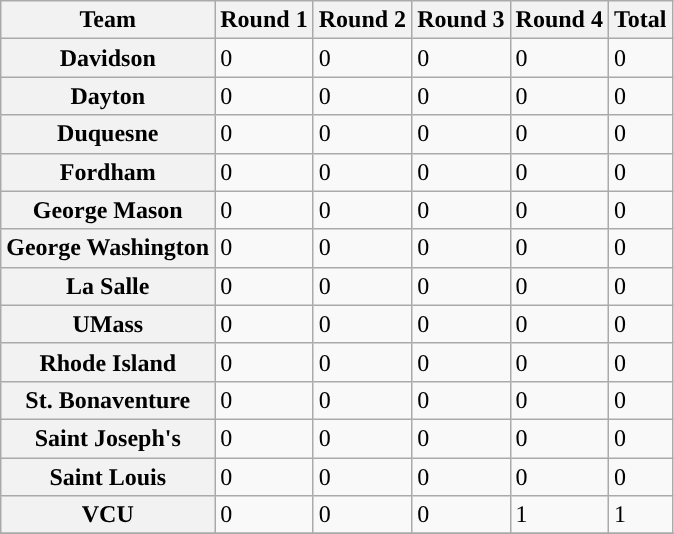<table class="wikitable sortable">
<tr>
<th>Team</th>
<th>Round 1</th>
<th>Round 2</th>
<th>Round 3</th>
<th>Round 4</th>
<th>Total</th>
</tr>
<tr>
<th>Davidson</th>
<td>0</td>
<td>0</td>
<td>0</td>
<td>0</td>
<td>0</td>
</tr>
<tr>
<th>Dayton</th>
<td>0</td>
<td>0</td>
<td>0</td>
<td>0</td>
<td>0</td>
</tr>
<tr>
<th>Duquesne</th>
<td>0</td>
<td>0</td>
<td>0</td>
<td>0</td>
<td>0</td>
</tr>
<tr>
<th>Fordham</th>
<td>0</td>
<td>0</td>
<td>0</td>
<td>0</td>
<td>0</td>
</tr>
<tr>
<th>George Mason</th>
<td>0</td>
<td>0</td>
<td>0</td>
<td>0</td>
<td>0</td>
</tr>
<tr>
<th>George Washington</th>
<td>0</td>
<td>0</td>
<td>0</td>
<td>0</td>
<td>0</td>
</tr>
<tr>
<th>La Salle</th>
<td>0</td>
<td>0</td>
<td>0</td>
<td>0</td>
<td>0</td>
</tr>
<tr>
<th>UMass</th>
<td>0</td>
<td>0</td>
<td>0</td>
<td>0</td>
<td>0</td>
</tr>
<tr>
<th>Rhode Island</th>
<td>0</td>
<td>0</td>
<td>0</td>
<td>0</td>
<td>0</td>
</tr>
<tr>
<th>St. Bonaventure</th>
<td>0</td>
<td>0</td>
<td>0</td>
<td>0</td>
<td>0</td>
</tr>
<tr>
<th>Saint Joseph's</th>
<td>0</td>
<td>0</td>
<td>0</td>
<td>0</td>
<td>0</td>
</tr>
<tr>
<th>Saint Louis</th>
<td>0</td>
<td>0</td>
<td>0</td>
<td>0</td>
<td>0</td>
</tr>
<tr>
<th>VCU</th>
<td>0</td>
<td>0</td>
<td>0</td>
<td>1</td>
<td>1</td>
</tr>
<tr>
</tr>
</table>
